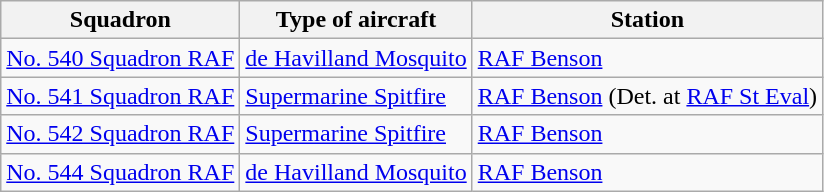<table class="wikitable">
<tr>
<th>Squadron</th>
<th>Type of aircraft</th>
<th>Station</th>
</tr>
<tr>
<td><a href='#'>No. 540 Squadron RAF</a></td>
<td><a href='#'>de Havilland Mosquito</a></td>
<td><a href='#'>RAF Benson</a></td>
</tr>
<tr>
<td><a href='#'>No. 541 Squadron RAF</a></td>
<td><a href='#'>Supermarine Spitfire</a></td>
<td><a href='#'>RAF Benson</a> (Det. at <a href='#'>RAF St Eval</a>)</td>
</tr>
<tr>
<td><a href='#'>No. 542 Squadron RAF</a></td>
<td><a href='#'>Supermarine Spitfire</a></td>
<td><a href='#'>RAF Benson</a></td>
</tr>
<tr>
<td><a href='#'>No. 544 Squadron RAF</a></td>
<td><a href='#'>de Havilland Mosquito</a></td>
<td><a href='#'>RAF Benson</a></td>
</tr>
</table>
